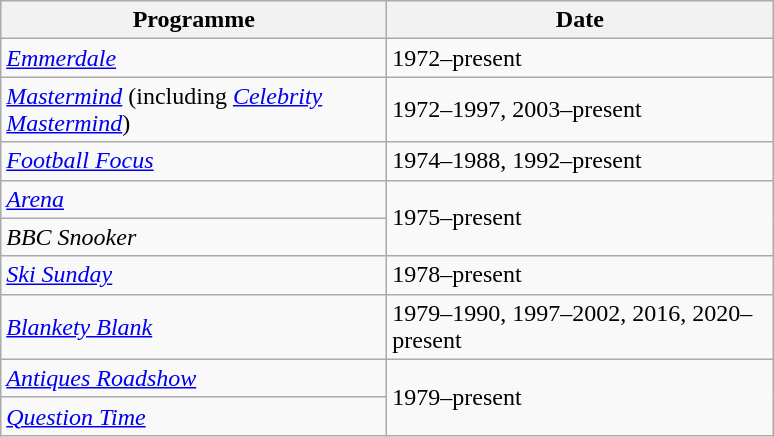<table class="wikitable">
<tr>
<th width=250>Programme</th>
<th width=250>Date</th>
</tr>
<tr>
<td><em><a href='#'>Emmerdale</a></em></td>
<td>1972–present</td>
</tr>
<tr>
<td><em><a href='#'>Mastermind</a></em> (including <em><a href='#'>Celebrity Mastermind</a></em>)</td>
<td>1972–1997, 2003–present</td>
</tr>
<tr>
<td><em><a href='#'>Football Focus</a></em></td>
<td>1974–1988, 1992–present</td>
</tr>
<tr>
<td><em><a href='#'>Arena</a></em></td>
<td rowspan="2">1975–present</td>
</tr>
<tr>
<td><em>BBC Snooker</em></td>
</tr>
<tr>
<td><em><a href='#'>Ski Sunday</a></em></td>
<td>1978–present</td>
</tr>
<tr>
<td><em><a href='#'>Blankety Blank</a></em></td>
<td>1979–1990, 1997–2002, 2016, 2020–present</td>
</tr>
<tr>
<td><em><a href='#'>Antiques Roadshow</a></em></td>
<td rowspan="2">1979–present</td>
</tr>
<tr>
<td><em><a href='#'>Question Time</a></em></td>
</tr>
</table>
